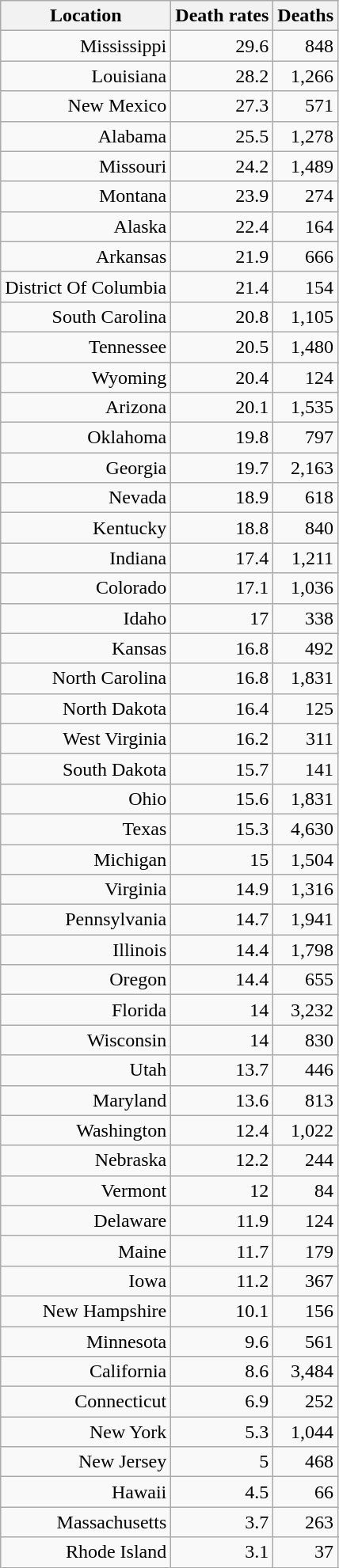<table class="wikitable sortable sticky-table-head mw-datatable col1left" style=text-align:right;">
<tr>
<th>Location</th>
<th>Death rates</th>
<th>Deaths</th>
</tr>
<tr>
<td>Mississippi</td>
<td>29.6</td>
<td>848</td>
</tr>
<tr>
<td>Louisiana</td>
<td>28.2</td>
<td>1,266</td>
</tr>
<tr>
<td>New Mexico</td>
<td>27.3</td>
<td>571</td>
</tr>
<tr>
<td>Alabama</td>
<td>25.5</td>
<td>1,278</td>
</tr>
<tr>
<td>Missouri</td>
<td>24.2</td>
<td>1,489</td>
</tr>
<tr>
<td>Montana</td>
<td>23.9</td>
<td>274</td>
</tr>
<tr>
<td>Alaska</td>
<td>22.4</td>
<td>164</td>
</tr>
<tr>
<td>Arkansas</td>
<td>21.9</td>
<td>666</td>
</tr>
<tr>
<td>District Of Columbia</td>
<td>21.4</td>
<td>154</td>
</tr>
<tr>
<td>South Carolina</td>
<td>20.8</td>
<td>1,105</td>
</tr>
<tr>
<td>Tennessee</td>
<td>20.5</td>
<td>1,480</td>
</tr>
<tr>
<td>Wyoming</td>
<td>20.4</td>
<td>124</td>
</tr>
<tr>
<td>Arizona</td>
<td>20.1</td>
<td>1,535</td>
</tr>
<tr>
<td>Oklahoma</td>
<td>19.8</td>
<td>797</td>
</tr>
<tr>
<td>Georgia</td>
<td>19.7</td>
<td>2,163</td>
</tr>
<tr>
<td>Nevada</td>
<td>18.9</td>
<td>618</td>
</tr>
<tr>
<td>Kentucky</td>
<td>18.8</td>
<td>840</td>
</tr>
<tr>
<td>Indiana</td>
<td>17.4</td>
<td>1,211</td>
</tr>
<tr>
<td>Colorado</td>
<td>17.1</td>
<td>1,036</td>
</tr>
<tr>
<td>Idaho</td>
<td>17</td>
<td>338</td>
</tr>
<tr>
<td>Kansas</td>
<td>16.8</td>
<td>492</td>
</tr>
<tr>
<td>North Carolina</td>
<td>16.8</td>
<td>1,831</td>
</tr>
<tr>
<td>North Dakota</td>
<td>16.4</td>
<td>125</td>
</tr>
<tr>
<td>West Virginia</td>
<td>16.2</td>
<td>311</td>
</tr>
<tr>
<td>South Dakota</td>
<td>15.7</td>
<td>141</td>
</tr>
<tr>
<td>Ohio</td>
<td>15.6</td>
<td>1,831</td>
</tr>
<tr>
<td>Texas</td>
<td>15.3</td>
<td>4,630</td>
</tr>
<tr>
<td>Michigan</td>
<td>15</td>
<td>1,504</td>
</tr>
<tr>
<td>Virginia</td>
<td>14.9</td>
<td>1,316</td>
</tr>
<tr>
<td>Pennsylvania</td>
<td>14.7</td>
<td>1,941</td>
</tr>
<tr>
<td>Illinois</td>
<td>14.4</td>
<td>1,798</td>
</tr>
<tr>
<td>Oregon</td>
<td>14.4</td>
<td>655</td>
</tr>
<tr>
<td>Florida</td>
<td>14</td>
<td>3,232</td>
</tr>
<tr>
<td>Wisconsin</td>
<td>14</td>
<td>830</td>
</tr>
<tr>
<td>Utah</td>
<td>13.7</td>
<td>446</td>
</tr>
<tr>
<td>Maryland</td>
<td>13.6</td>
<td>813</td>
</tr>
<tr>
<td>Washington</td>
<td>12.4</td>
<td>1,022</td>
</tr>
<tr>
<td>Nebraska</td>
<td>12.2</td>
<td>244</td>
</tr>
<tr>
<td>Vermont</td>
<td>12</td>
<td>84</td>
</tr>
<tr>
<td>Delaware</td>
<td>11.9</td>
<td>124</td>
</tr>
<tr>
<td>Maine</td>
<td>11.7</td>
<td>179</td>
</tr>
<tr>
<td>Iowa</td>
<td>11.2</td>
<td>367</td>
</tr>
<tr>
<td>New Hampshire</td>
<td>10.1</td>
<td>156</td>
</tr>
<tr>
<td>Minnesota</td>
<td>9.6</td>
<td>561</td>
</tr>
<tr>
<td>California</td>
<td>8.6</td>
<td>3,484</td>
</tr>
<tr>
<td>Connecticut</td>
<td>6.9</td>
<td>252</td>
</tr>
<tr>
<td>New York</td>
<td>5.3</td>
<td>1,044</td>
</tr>
<tr>
<td>New Jersey</td>
<td>5</td>
<td>468</td>
</tr>
<tr>
<td>Hawaii</td>
<td>4.5</td>
<td>66</td>
</tr>
<tr>
<td>Massachusetts</td>
<td>3.7</td>
<td>263</td>
</tr>
<tr>
<td>Rhode Island</td>
<td>3.1</td>
<td>37</td>
</tr>
</table>
